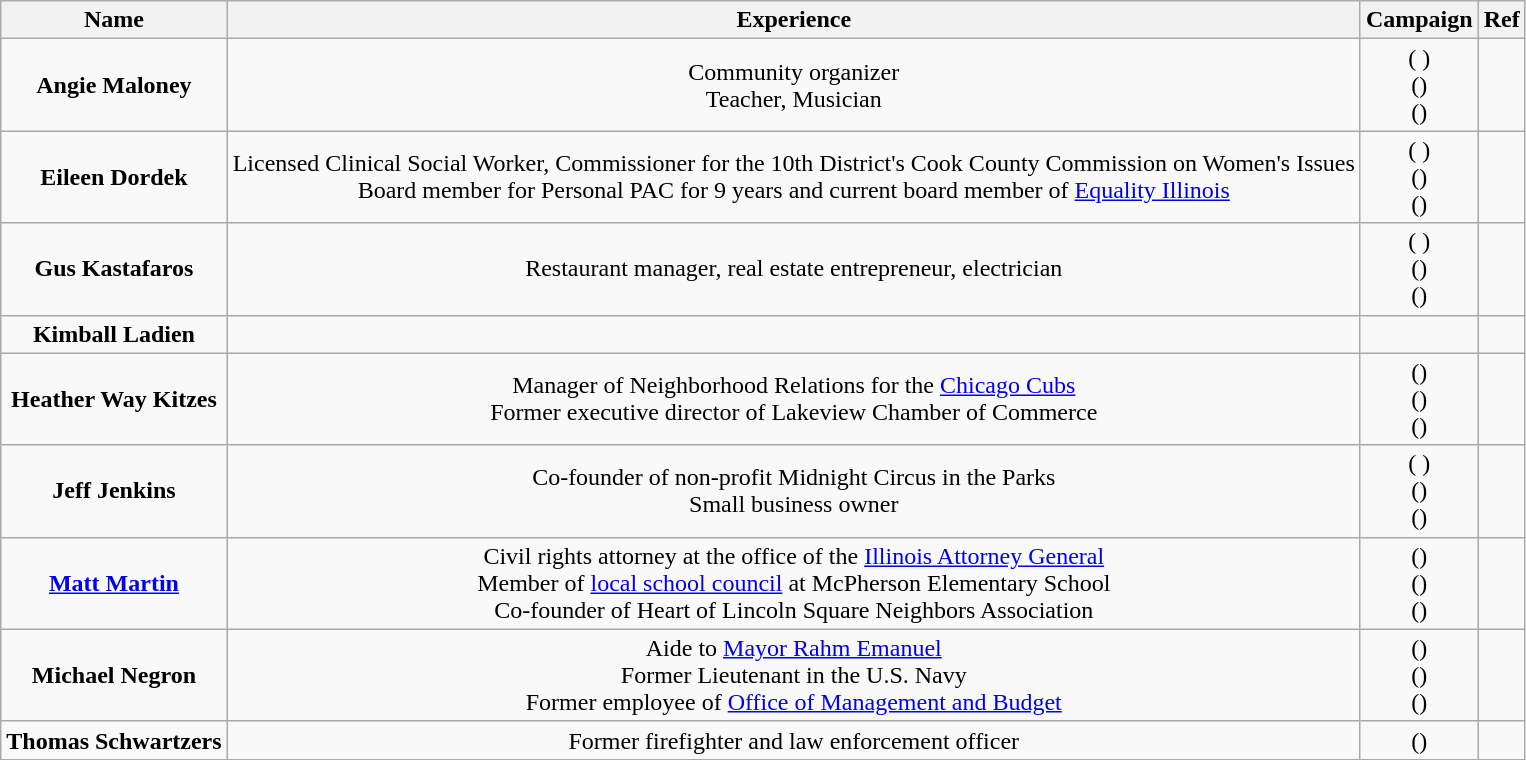<table class="wikitable" style="text-align:center">
<tr>
<th>Name</th>
<th>Experience</th>
<th>Campaign</th>
<th>Ref</th>
</tr>
<tr>
<td><strong>Angie Maloney</strong></td>
<td>Community organizer<br>Teacher, Musician</td>
<td>( )<br>()<br>()</td>
<td></td>
</tr>
<tr>
<td><strong>Eileen Dordek</strong></td>
<td>Licensed Clinical Social Worker, Commissioner for the 10th District's Cook County Commission on Women's Issues<br>Board member for Personal PAC for 9 years and current board member of <a href='#'>Equality Illinois</a></td>
<td>( )<br>()<br>()</td>
<td></td>
</tr>
<tr>
<td><strong>Gus Kastafaros</strong></td>
<td>Restaurant manager, real estate entrepreneur, electrician</td>
<td>( )<br>()<br>()</td>
<td></td>
</tr>
<tr>
<td><strong>Kimball Ladien</strong></td>
<td></td>
<td></td>
<td></td>
</tr>
<tr>
<td><strong>Heather Way Kitzes</strong></td>
<td>Manager of Neighborhood Relations for the <a href='#'>Chicago Cubs</a><br>Former executive director of Lakeview Chamber of Commerce</td>
<td>()<br>()<br>()</td>
<td></td>
</tr>
<tr>
<td><strong>Jeff Jenkins</strong></td>
<td>Co-founder of non-profit Midnight Circus in the Parks<br>Small business owner</td>
<td>( )<br>()<br>()</td>
<td></td>
</tr>
<tr>
<td><strong><a href='#'>Matt Martin</a></strong></td>
<td>Civil rights attorney at the office of the <a href='#'>Illinois Attorney General</a><br>Member of <a href='#'>local school council</a> at McPherson Elementary School<br>Co-founder of Heart of Lincoln Square Neighbors Association</td>
<td>()<br>()<br>()</td>
<td></td>
</tr>
<tr>
<td><strong>Michael Negron</strong></td>
<td>Aide to <a href='#'>Mayor Rahm Emanuel</a><br>Former Lieutenant in the U.S. Navy<br>Former employee of <a href='#'>Office of Management and Budget</a></td>
<td>()<br>()<br>()</td>
<td></td>
</tr>
<tr>
<td><strong>Thomas Schwartzers</strong></td>
<td>Former firefighter and law enforcement officer</td>
<td>()</td>
<td></td>
</tr>
</table>
